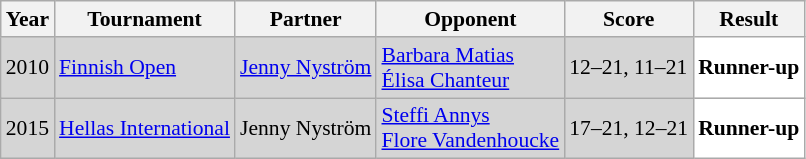<table class="sortable wikitable" style="font-size: 90%;">
<tr>
<th>Year</th>
<th>Tournament</th>
<th>Partner</th>
<th>Opponent</th>
<th>Score</th>
<th>Result</th>
</tr>
<tr style="background:#D5D5D5">
<td align="center">2010</td>
<td align="left"><a href='#'>Finnish Open</a></td>
<td align="left"> <a href='#'>Jenny Nyström</a></td>
<td align="left"> <a href='#'>Barbara Matias</a><br> <a href='#'>Élisa Chanteur</a></td>
<td align="left">12–21, 11–21</td>
<td style="text-align:left; background:white"> <strong>Runner-up</strong></td>
</tr>
<tr style="background:#D5D5D5">
<td align="center">2015</td>
<td align="left"><a href='#'>Hellas International</a></td>
<td align="left"> Jenny Nyström</td>
<td align="left"> <a href='#'>Steffi Annys</a><br> <a href='#'>Flore Vandenhoucke</a></td>
<td align="left">17–21, 12–21</td>
<td style="text-align:left; background:white"> <strong>Runner-up</strong></td>
</tr>
</table>
